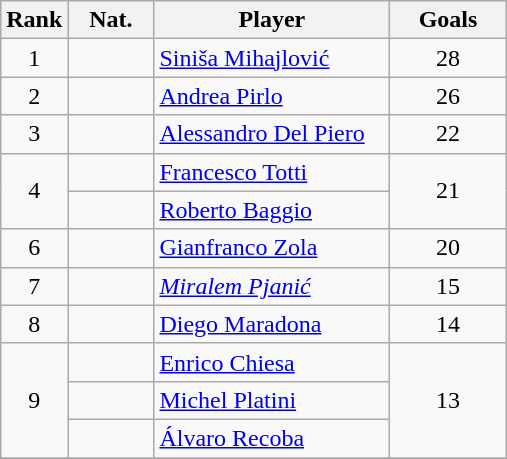<table class=wikitable>
<tr>
<th>Rank</th>
<th width="50px">Nat.</th>
<th width="150px">Player</th>
<th width="70px">Goals</th>
</tr>
<tr align="center">
<td>1</td>
<td></td>
<td align=left><a href='#'>Siniša Mihajlović</a></td>
<td>28</td>
</tr>
<tr align="center">
<td>2</td>
<td></td>
<td align=left><a href='#'>Andrea Pirlo</a></td>
<td>26</td>
</tr>
<tr align="center">
<td>3</td>
<td></td>
<td align=left><a href='#'>Alessandro Del Piero</a></td>
<td>22</td>
</tr>
<tr align="center">
<td rowspan="2">4</td>
<td></td>
<td align=left><a href='#'>Francesco Totti</a></td>
<td rowspan="2">21</td>
</tr>
<tr align="center">
<td></td>
<td align=left><a href='#'>Roberto Baggio</a></td>
</tr>
<tr align="center">
<td>6</td>
<td></td>
<td align=left><a href='#'>Gianfranco Zola</a></td>
<td>20</td>
</tr>
<tr align="center">
<td>7</td>
<td></td>
<td align=left><em><a href='#'>Miralem Pjanić</a></em></td>
<td>15</td>
</tr>
<tr align="center">
<td>8</td>
<td></td>
<td align=left><a href='#'>Diego Maradona</a></td>
<td>14</td>
</tr>
<tr align="center">
<td rowspan="3">9</td>
<td></td>
<td align=left><a href='#'>Enrico Chiesa</a></td>
<td rowspan="3">13</td>
</tr>
<tr align="center">
<td></td>
<td align=left><a href='#'>Michel Platini</a></td>
</tr>
<tr align="center">
<td></td>
<td align=left><a href='#'>Álvaro Recoba</a></td>
</tr>
<tr align="center">
</tr>
</table>
